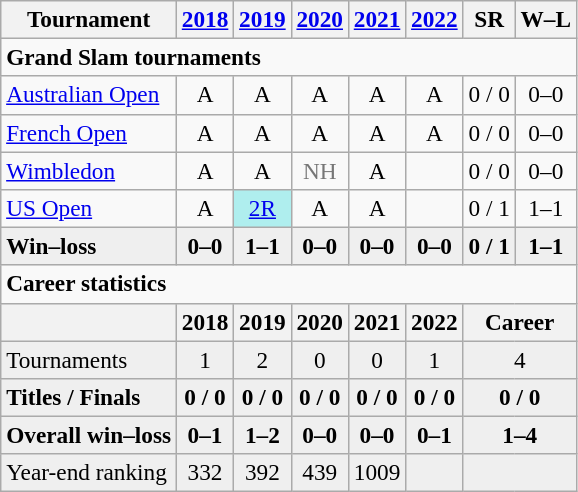<table class=wikitable style=text-align:center;font-size:97%>
<tr>
<th>Tournament</th>
<th><a href='#'>2018</a></th>
<th><a href='#'>2019</a></th>
<th><a href='#'>2020</a></th>
<th><a href='#'>2021</a></th>
<th><a href='#'>2022</a></th>
<th>SR</th>
<th>W–L</th>
</tr>
<tr>
<td colspan="8" align="left"><strong>Grand Slam tournaments</strong></td>
</tr>
<tr>
<td align=left><a href='#'>Australian Open</a></td>
<td>A</td>
<td>A</td>
<td>A</td>
<td>A</td>
<td>A</td>
<td>0 / 0</td>
<td>0–0</td>
</tr>
<tr>
<td align=left><a href='#'>French Open</a></td>
<td>A</td>
<td>A</td>
<td>A</td>
<td>A</td>
<td>A</td>
<td>0 / 0</td>
<td>0–0</td>
</tr>
<tr>
<td align=left><a href='#'>Wimbledon</a></td>
<td>A</td>
<td>A</td>
<td style=color:#767676>NH</td>
<td>A</td>
<td></td>
<td>0 / 0</td>
<td>0–0</td>
</tr>
<tr>
<td align=left><a href='#'>US Open</a></td>
<td>A</td>
<td bgcolor=afeeee><a href='#'>2R</a></td>
<td>A</td>
<td>A</td>
<td></td>
<td>0 / 1</td>
<td>1–1</td>
</tr>
<tr style=font-weight:bold;background:#efefef>
<td style=text-align:left>Win–loss</td>
<td>0–0</td>
<td>1–1</td>
<td>0–0</td>
<td>0–0</td>
<td>0–0</td>
<td>0 / 1</td>
<td>1–1</td>
</tr>
<tr>
<td colspan="8" align="left"><strong>Career statistics</strong></td>
</tr>
<tr>
<th></th>
<th>2018</th>
<th>2019</th>
<th>2020</th>
<th>2021</th>
<th>2022</th>
<th colspan="2">Career</th>
</tr>
<tr bgcolor=efefef>
<td align=left>Tournaments</td>
<td>1</td>
<td>2</td>
<td>0</td>
<td>0</td>
<td>1</td>
<td colspan=2>4</td>
</tr>
<tr style=font-weight:bold;background:#efefef>
<td style=text-align:left>Titles / Finals</td>
<td>0 / 0</td>
<td>0 / 0</td>
<td>0 / 0</td>
<td>0 / 0</td>
<td>0 / 0</td>
<td colspan=2>0 / 0</td>
</tr>
<tr style=font-weight:bold;background:#efefef>
<td style=text-align:left>Overall win–loss</td>
<td>0–1</td>
<td>1–2</td>
<td>0–0</td>
<td>0–0</td>
<td>0–1</td>
<td colspan=2>1–4</td>
</tr>
<tr bgcolor=efefef>
<td align=left>Year-end ranking</td>
<td>332</td>
<td>392</td>
<td>439</td>
<td>1009</td>
<td></td>
<td colspan=2><strong></strong></td>
</tr>
</table>
